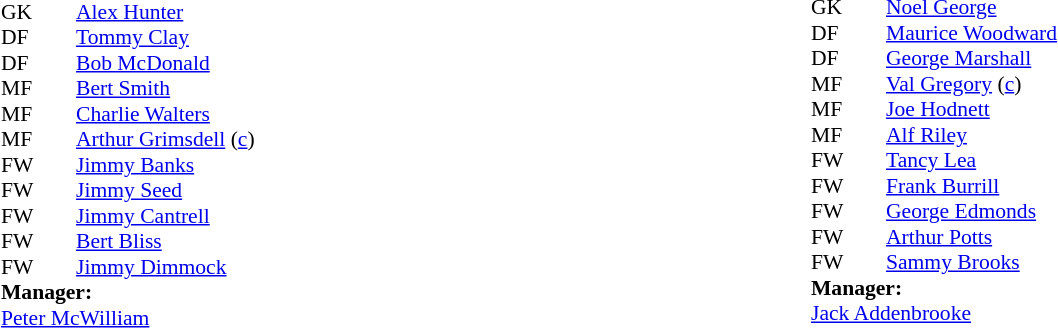<table width=92%>
<tr>
<td valign="top" width="50%"><br><table style="font-size:90%; margin:0.2em auto;" cellspacing="0" cellpadding="0">
<tr>
<th width="25"></th>
<th width="25"></th>
</tr>
<tr>
<td>GK</td>
<td></td>
<td> <a href='#'>Alex Hunter</a></td>
</tr>
<tr>
<td>DF</td>
<td></td>
<td> <a href='#'>Tommy Clay</a></td>
</tr>
<tr>
<td>DF</td>
<td></td>
<td> <a href='#'>Bob McDonald</a></td>
</tr>
<tr>
<td>MF</td>
<td></td>
<td> <a href='#'>Bert Smith</a></td>
</tr>
<tr>
<td>MF</td>
<td></td>
<td> <a href='#'>Charlie Walters</a></td>
</tr>
<tr>
<td>MF</td>
<td></td>
<td> <a href='#'>Arthur Grimsdell</a> (<a href='#'>c</a>)</td>
</tr>
<tr>
<td>FW</td>
<td></td>
<td> <a href='#'>Jimmy Banks</a></td>
</tr>
<tr>
<td>FW</td>
<td></td>
<td> <a href='#'>Jimmy Seed</a></td>
</tr>
<tr>
<td>FW</td>
<td></td>
<td> <a href='#'>Jimmy Cantrell</a></td>
</tr>
<tr>
<td>FW</td>
<td></td>
<td> <a href='#'>Bert Bliss</a></td>
</tr>
<tr>
<td>FW</td>
<td></td>
<td> <a href='#'>Jimmy Dimmock</a></td>
</tr>
<tr>
<td colspan=4><strong>Manager:</strong></td>
</tr>
<tr>
<td colspan="4"> <a href='#'>Peter McWilliam</a></td>
</tr>
</table>
</td>
<td valign="top" width="50%"><br><table style="font-size: 90%" cellspacing="0" cellpadding="0" align="center">
<tr>
<td colspan="4"></td>
</tr>
<tr>
<th width="25"></th>
<th width="25"></th>
<th width="200"></th>
<th></th>
</tr>
<tr>
<td>GK</td>
<td></td>
<td> <a href='#'>Noel George</a></td>
</tr>
<tr>
<td>DF</td>
<td></td>
<td> <a href='#'>Maurice Woodward</a></td>
</tr>
<tr>
<td>DF</td>
<td></td>
<td> <a href='#'>George Marshall</a></td>
</tr>
<tr>
<td>MF</td>
<td></td>
<td> <a href='#'>Val Gregory</a> (<a href='#'>c</a>)</td>
</tr>
<tr>
<td>MF</td>
<td></td>
<td> <a href='#'>Joe Hodnett</a></td>
</tr>
<tr>
<td>MF</td>
<td></td>
<td> <a href='#'>Alf Riley</a></td>
</tr>
<tr>
<td>FW</td>
<td></td>
<td> <a href='#'>Tancy Lea</a></td>
</tr>
<tr>
<td>FW</td>
<td></td>
<td> <a href='#'>Frank Burrill</a></td>
</tr>
<tr>
<td>FW</td>
<td></td>
<td> <a href='#'>George Edmonds</a></td>
</tr>
<tr>
<td>FW</td>
<td></td>
<td> <a href='#'>Arthur Potts</a></td>
</tr>
<tr>
<td>FW</td>
<td></td>
<td> <a href='#'>Sammy Brooks</a></td>
</tr>
<tr>
<td colspan=4><strong>Manager:</strong></td>
</tr>
<tr>
<td colspan="4"> <a href='#'>Jack Addenbrooke</a></td>
</tr>
</table>
</td>
</tr>
</table>
